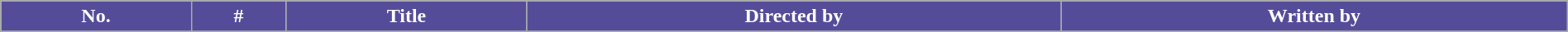<table class="wikitable plainrowheaders" width="100%" style="margin-right: 0;">
<tr>
<th style="background-color: #554c99; color:white;">No.</th>
<th style="background-color: #554c99; color:white;">#</th>
<th style="background-color: #554c99; color:white;">Title</th>
<th style="background-color: #554c99; color:white;">Directed by</th>
<th style="background-color: #554c99; color:white;">Written by</th>
</tr>
<tr>
</tr>
</table>
